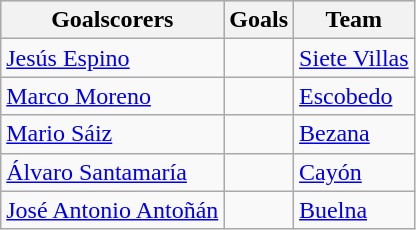<table class="wikitable sortable" class="wikitable">
<tr style="background:#ccc; text-align:center;">
<th>Goalscorers</th>
<th>Goals</th>
<th>Team</th>
</tr>
<tr>
<td> <a href='#'>Jesús Espino</a></td>
<td></td>
<td><a href='#'>Siete Villas</a></td>
</tr>
<tr>
<td> <a href='#'>Marco Moreno</a></td>
<td></td>
<td><a href='#'>Escobedo</a></td>
</tr>
<tr>
<td> <a href='#'>Mario Sáiz</a></td>
<td></td>
<td><a href='#'>Bezana</a></td>
</tr>
<tr>
<td> <a href='#'>Álvaro Santamaría</a></td>
<td></td>
<td><a href='#'>Cayón</a></td>
</tr>
<tr>
<td> <a href='#'>José Antonio Antoñán</a></td>
<td></td>
<td><a href='#'>Buelna</a></td>
</tr>
</table>
